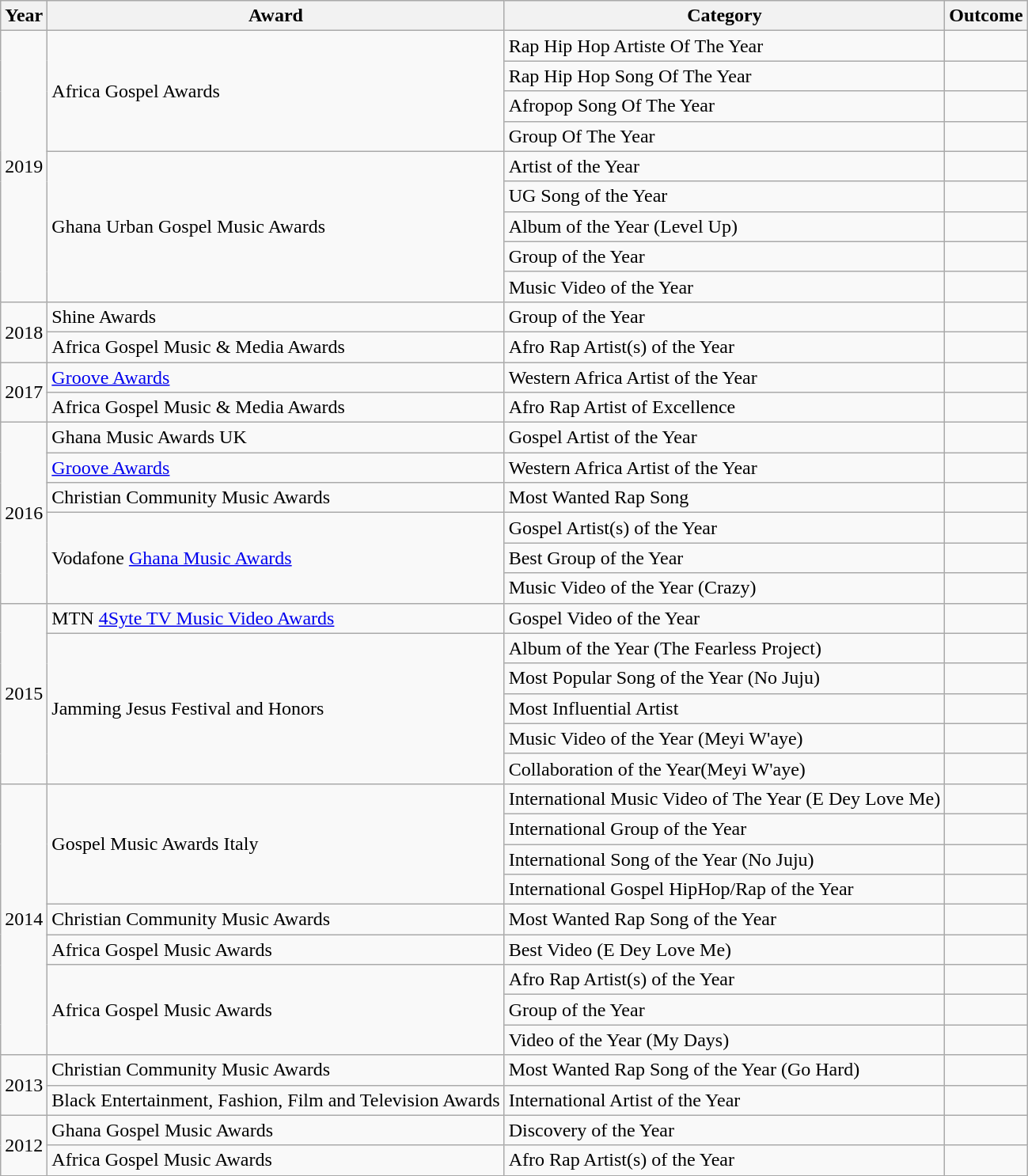<table class="wikitable">
<tr>
<th>Year</th>
<th>Award</th>
<th>Category</th>
<th>Outcome</th>
</tr>
<tr>
<td rowspan="9">2019</td>
<td rowspan="4">Africa Gospel Awards</td>
<td>Rap Hip Hop Artiste Of The Year</td>
<td> </td>
</tr>
<tr>
<td>Rap Hip Hop Song Of The Year</td>
<td></td>
</tr>
<tr>
<td>Afropop Song Of The Year</td>
<td></td>
</tr>
<tr>
<td>Group Of The Year</td>
<td></td>
</tr>
<tr>
<td rowspan="5">Ghana Urban Gospel Music Awards</td>
<td>Artist of the Year</td>
<td></td>
</tr>
<tr>
<td>UG Song of the Year</td>
<td></td>
</tr>
<tr>
<td>Album of the Year (Level Up)</td>
<td></td>
</tr>
<tr>
<td>Group of the Year</td>
<td></td>
</tr>
<tr>
<td>Music Video of the Year</td>
<td></td>
</tr>
<tr>
<td rowspan="2">2018</td>
<td>Shine Awards</td>
<td>Group of the Year</td>
<td></td>
</tr>
<tr>
<td>Africa Gospel Music & Media Awards</td>
<td>Afro Rap Artist(s) of the Year</td>
<td></td>
</tr>
<tr>
<td rowspan="2">2017</td>
<td><a href='#'>Groove Awards</a></td>
<td>Western Africa Artist of the Year</td>
<td></td>
</tr>
<tr>
<td>Africa Gospel Music & Media Awards</td>
<td>Afro Rap Artist of Excellence</td>
<td></td>
</tr>
<tr>
<td rowspan="6">2016</td>
<td>Ghana Music Awards UK</td>
<td>Gospel Artist of the Year</td>
<td></td>
</tr>
<tr>
<td><a href='#'>Groove Awards</a></td>
<td>Western Africa Artist of the Year</td>
<td></td>
</tr>
<tr>
<td>Christian Community Music Awards</td>
<td>Most Wanted Rap Song</td>
<td></td>
</tr>
<tr>
<td rowspan="3">Vodafone <a href='#'>Ghana Music Awards</a></td>
<td>Gospel Artist(s) of the Year</td>
<td></td>
</tr>
<tr>
<td>Best Group of the Year</td>
<td></td>
</tr>
<tr>
<td>Music Video of the Year (Crazy)</td>
<td></td>
</tr>
<tr>
<td rowspan="6">2015</td>
<td>MTN <a href='#'>4Syte TV Music Video Awards</a></td>
<td>Gospel Video of the Year</td>
<td></td>
</tr>
<tr>
<td rowspan="5">Jamming Jesus Festival and Honors</td>
<td>Album of the Year (The Fearless Project)</td>
<td></td>
</tr>
<tr>
<td>Most Popular Song of the Year (No Juju)</td>
<td></td>
</tr>
<tr>
<td>Most Influential Artist</td>
<td></td>
</tr>
<tr>
<td>Music Video of the Year (Meyi W'aye)</td>
<td></td>
</tr>
<tr>
<td>Collaboration of the Year(Meyi W'aye)</td>
<td></td>
</tr>
<tr>
<td rowspan="9">2014</td>
<td rowspan="4">Gospel Music Awards Italy</td>
<td>International Music Video of The Year (E Dey Love Me)</td>
<td></td>
</tr>
<tr>
<td>International Group of the Year</td>
<td></td>
</tr>
<tr>
<td>International Song of the Year (No Juju)</td>
<td></td>
</tr>
<tr>
<td>International Gospel HipHop/Rap of the Year</td>
<td></td>
</tr>
<tr>
<td>Christian Community Music Awards</td>
<td>Most Wanted Rap Song of the Year</td>
<td></td>
</tr>
<tr>
<td>Africa Gospel Music Awards</td>
<td>Best Video (E Dey Love Me)</td>
<td></td>
</tr>
<tr>
<td rowspan="3">Africa Gospel Music Awards</td>
<td>Afro Rap Artist(s) of the Year</td>
<td></td>
</tr>
<tr>
<td>Group of the Year</td>
<td></td>
</tr>
<tr>
<td>Video of the Year (My Days)</td>
<td></td>
</tr>
<tr>
<td rowspan="2">2013</td>
<td>Christian Community Music Awards</td>
<td>Most Wanted Rap Song of the Year (Go Hard)</td>
<td></td>
</tr>
<tr>
<td>Black Entertainment, Fashion, Film and Television Awards</td>
<td>International Artist of the Year</td>
<td></td>
</tr>
<tr>
<td rowspan="2">2012</td>
<td>Ghana Gospel Music Awards</td>
<td>Discovery of the Year</td>
<td></td>
</tr>
<tr>
<td>Africa Gospel Music Awards</td>
<td>Afro Rap Artist(s) of the Year</td>
<td></td>
</tr>
<tr>
</tr>
</table>
